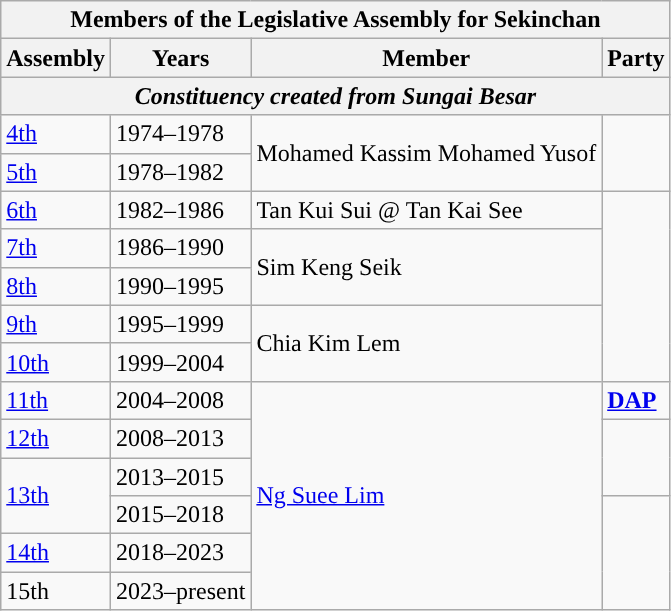<table class=wikitable>
<tr>
<th colspan=4>Members of the Legislative Assembly for Sekinchan</th>
</tr>
<tr>
<th>Assembly</th>
<th>Years</th>
<th>Member</th>
<th>Party</th>
</tr>
<tr>
<th colspan=4 align=center><em>Constituency created from Sungai Besar</em></th>
</tr>
<tr>
<td><a href='#'>4th</a></td>
<td>1974–1978</td>
<td rowspan=2>Mohamed Kassim Mohamed Yusof</td>
<td rowspan="2"></td>
</tr>
<tr>
<td><a href='#'>5th</a></td>
<td>1978–1982</td>
</tr>
<tr>
<td><a href='#'>6th</a></td>
<td>1982–1986</td>
<td>Tan Kui Sui @ Tan Kai See</td>
<td rowspan=5></td>
</tr>
<tr>
<td><a href='#'>7th</a></td>
<td>1986–1990</td>
<td rowspan=2>Sim Keng Seik</td>
</tr>
<tr>
<td><a href='#'>8th</a></td>
<td>1990–1995</td>
</tr>
<tr>
<td><a href='#'>9th</a></td>
<td>1995–1999</td>
<td rowspan=2>Chia Kim Lem</td>
</tr>
<tr>
<td><a href='#'>10th</a></td>
<td>1999–2004</td>
</tr>
<tr>
<td><a href='#'>11th</a></td>
<td>2004–2008</td>
<td rowspan=6><a href='#'>Ng Suee Lim</a></td>
<td bgcolor=><strong><a href='#'>DAP</a></strong></td>
</tr>
<tr>
<td><a href='#'>12th</a></td>
<td>2008–2013</td>
<td rowspan=2></td>
</tr>
<tr>
<td rowspan=2><a href='#'>13th</a></td>
<td>2013–2015</td>
</tr>
<tr>
<td>2015–2018</td>
<td rowspan=3></td>
</tr>
<tr>
<td><a href='#'>14th</a></td>
<td>2018–2023</td>
</tr>
<tr>
<td>15th</td>
<td>2023–present</td>
</tr>
</table>
